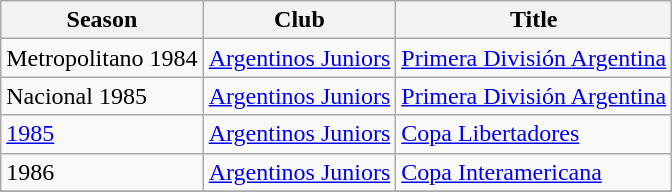<table class="wikitable">
<tr>
<th>Season</th>
<th>Club</th>
<th>Title</th>
</tr>
<tr>
<td>Metropolitano 1984</td>
<td><a href='#'>Argentinos Juniors</a></td>
<td><a href='#'>Primera División Argentina</a></td>
</tr>
<tr>
<td>Nacional 1985</td>
<td><a href='#'>Argentinos Juniors</a></td>
<td><a href='#'>Primera División Argentina</a></td>
</tr>
<tr>
<td><a href='#'>1985</a></td>
<td><a href='#'>Argentinos Juniors</a></td>
<td><a href='#'>Copa Libertadores</a></td>
</tr>
<tr>
<td>1986</td>
<td><a href='#'>Argentinos Juniors</a></td>
<td><a href='#'>Copa Interamericana</a></td>
</tr>
<tr>
</tr>
</table>
